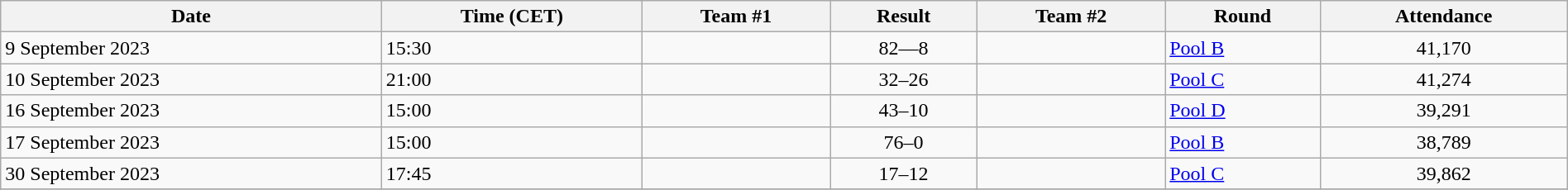<table class="wikitable" style="text-align: left;" width="100%">
<tr>
<th>Date</th>
<th>Time (CET)</th>
<th>Team #1</th>
<th>Result</th>
<th>Team #2</th>
<th>Round</th>
<th>Attendance</th>
</tr>
<tr>
<td>9 September 2023</td>
<td>15:30</td>
<td></td>
<td style="text-align:center;">82—8</td>
<td></td>
<td><a href='#'>Pool B</a></td>
<td style="text-align:center;">41,170</td>
</tr>
<tr>
<td>10 September 2023</td>
<td>21:00</td>
<td></td>
<td style="text-align:center;">32–26</td>
<td></td>
<td><a href='#'>Pool C</a></td>
<td style="text-align:center;">41,274</td>
</tr>
<tr>
<td>16 September 2023</td>
<td>15:00</td>
<td></td>
<td style="text-align:center;">43–10</td>
<td></td>
<td><a href='#'>Pool D</a></td>
<td style="text-align:center;">39,291</td>
</tr>
<tr>
<td>17 September 2023</td>
<td>15:00</td>
<td></td>
<td style="text-align:center;">76–0</td>
<td></td>
<td><a href='#'>Pool B</a></td>
<td style="text-align:center;">38,789</td>
</tr>
<tr>
<td>30 September 2023</td>
<td>17:45</td>
<td></td>
<td style="text-align:center;">17–12</td>
<td></td>
<td><a href='#'>Pool C</a></td>
<td style="text-align:center;">39,862</td>
</tr>
<tr>
</tr>
</table>
